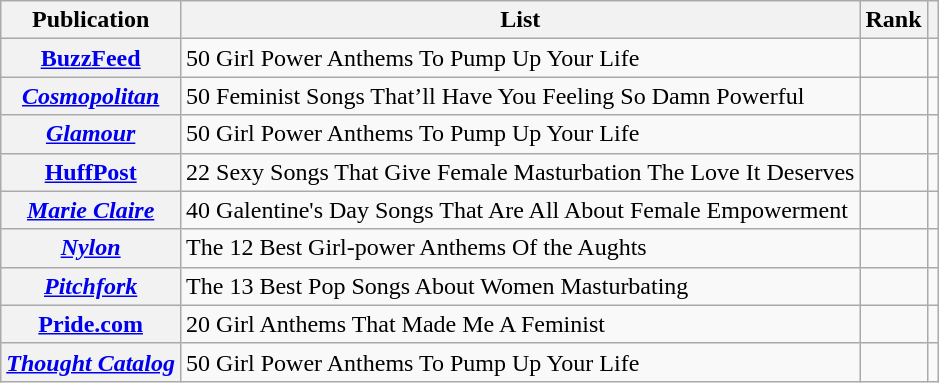<table class="wikitable sortable plainrowheaders">
<tr>
<th scope="col">Publication</th>
<th scope="col">List</th>
<th scope="col">Rank</th>
<th scope="col"></th>
</tr>
<tr>
<th scope="row"><a href='#'>BuzzFeed</a></th>
<td>50 Girl Power Anthems To Pump Up Your Life</td>
<td></td>
<td></td>
</tr>
<tr>
<th scope="row"><em><a href='#'>Cosmopolitan</a></em></th>
<td>50 Feminist Songs That’ll Have You Feeling So Damn Powerful</td>
<td></td>
<td></td>
</tr>
<tr>
<th scope="row"><em><a href='#'>Glamour</a></em></th>
<td>50 Girl Power Anthems To Pump Up Your Life</td>
<td></td>
<td></td>
</tr>
<tr>
<th scope="row"><a href='#'>HuffPost</a></th>
<td>22 Sexy Songs That Give Female Masturbation The Love It Deserves</td>
<td></td>
<td></td>
</tr>
<tr>
<th scope="row"><em><a href='#'>Marie Claire</a></em></th>
<td>40 Galentine's Day Songs That Are All About Female Empowerment</td>
<td></td>
<td></td>
</tr>
<tr>
<th scope="row"><em><a href='#'>Nylon</a></em></th>
<td>The 12 Best Girl-power Anthems Of the Aughts</td>
<td></td>
<td></td>
</tr>
<tr>
<th scope="row"><em><a href='#'>Pitchfork</a></em></th>
<td>The 13 Best Pop Songs About Women Masturbating</td>
<td></td>
<td></td>
</tr>
<tr>
<th scope="row"><a href='#'>Pride.com</a></th>
<td>20 Girl Anthems That Made Me A Feminist</td>
<td></td>
<td></td>
</tr>
<tr>
<th scope="row"><em><a href='#'>Thought Catalog</a></em></th>
<td>50 Girl Power Anthems To Pump Up Your Life</td>
<td></td>
<td></td>
</tr>
</table>
